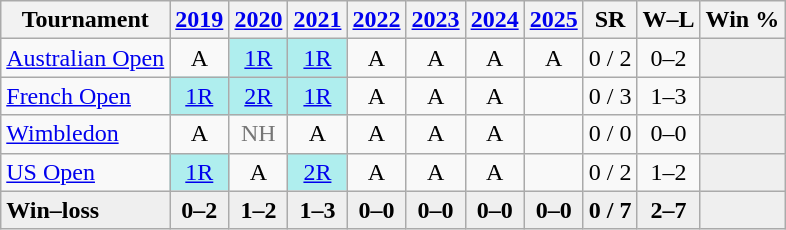<table class=wikitable style=text-align:center>
<tr>
<th>Tournament</th>
<th><a href='#'>2019</a></th>
<th><a href='#'>2020</a></th>
<th><a href='#'>2021</a></th>
<th><a href='#'>2022</a></th>
<th><a href='#'>2023</a></th>
<th><a href='#'>2024</a></th>
<th><a href='#'>2025</a></th>
<th>SR</th>
<th>W–L</th>
<th>Win %</th>
</tr>
<tr>
<td align=left><a href='#'>Australian Open</a></td>
<td>A</td>
<td bgcolor=afeeee><a href='#'>1R</a></td>
<td bgcolor=afeeee><a href='#'>1R</a></td>
<td>A</td>
<td>A</td>
<td>A</td>
<td>A</td>
<td>0 / 2</td>
<td>0–2</td>
<td bgcolor=efefef></td>
</tr>
<tr>
<td align=left><a href='#'>French Open</a></td>
<td bgcolor=afeeee><a href='#'>1R</a></td>
<td bgcolor=afeeee><a href='#'>2R</a></td>
<td bgcolor=afeeee><a href='#'>1R</a></td>
<td>A</td>
<td>A</td>
<td>A</td>
<td></td>
<td>0 / 3</td>
<td>1–3</td>
<td bgcolor=efefef></td>
</tr>
<tr>
<td align=left><a href='#'>Wimbledon</a></td>
<td>A</td>
<td style=color:#767676>NH</td>
<td>A</td>
<td>A</td>
<td>A</td>
<td>A</td>
<td></td>
<td>0 / 0</td>
<td>0–0</td>
<td bgcolor=efefef></td>
</tr>
<tr>
<td align=left><a href='#'>US Open</a></td>
<td bgcolor=afeeee><a href='#'>1R</a></td>
<td>A</td>
<td bgcolor=afeeee><a href='#'>2R</a></td>
<td>A</td>
<td>A</td>
<td>A</td>
<td></td>
<td>0 / 2</td>
<td>1–2</td>
<td bgcolor=efefef></td>
</tr>
<tr style=font-weight:bold;background:#efefef>
<td style=text-align:left>Win–loss</td>
<td>0–2</td>
<td>1–2</td>
<td>1–3</td>
<td>0–0</td>
<td>0–0</td>
<td>0–0</td>
<td>0–0</td>
<td>0 / 7</td>
<td>2–7</td>
<td bgcolor=efefef></td>
</tr>
</table>
